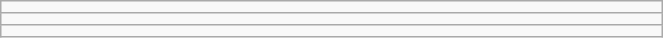<table class="wikitable" style=" text-align:center; font-size:110%;" width="35%">
<tr>
<td></td>
</tr>
<tr>
<td></td>
</tr>
<tr>
<td></td>
</tr>
</table>
